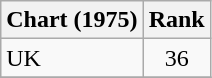<table class="wikitable">
<tr>
<th>Chart (1975)</th>
<th style="text-align:center;">Rank</th>
</tr>
<tr>
<td>UK </td>
<td style="text-align:center;">36</td>
</tr>
<tr>
</tr>
</table>
